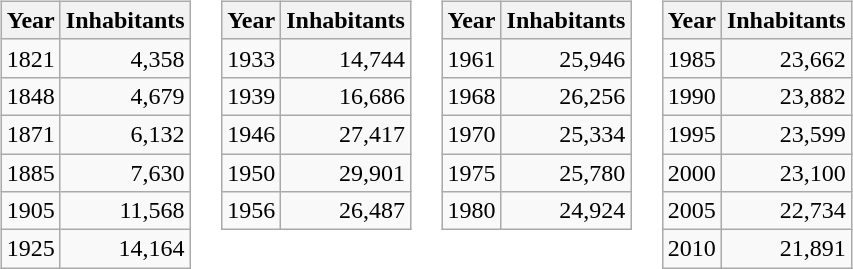<table>
<tr>
<td><br><table class="wikitable">
<tr>
<th>Year</th>
<th>Inhabitants</th>
</tr>
<tr>
<td>1821</td>
<td style="text-align:right;">4,358</td>
</tr>
<tr>
<td>1848</td>
<td style="text-align:right;">4,679</td>
</tr>
<tr>
<td>1871</td>
<td style="text-align:right;">6,132</td>
</tr>
<tr>
<td>1885</td>
<td style="text-align:right;">7,630</td>
</tr>
<tr>
<td>1905</td>
<td style="text-align:right;">11,568</td>
</tr>
<tr>
<td>1925</td>
<td style="text-align:right;">14,164</td>
</tr>
</table>
</td>
<td style="vertical-align:top;"><br><table class="wikitable">
<tr>
<th>Year</th>
<th>Inhabitants</th>
</tr>
<tr>
<td>1933</td>
<td style="text-align:right;">14,744</td>
</tr>
<tr>
<td>1939</td>
<td style="text-align:right;">16,686</td>
</tr>
<tr>
<td>1946</td>
<td style="text-align:right;">27,417</td>
</tr>
<tr>
<td>1950</td>
<td style="text-align:right;">29,901</td>
</tr>
<tr>
<td>1956</td>
<td style="text-align:right;">26,487</td>
</tr>
</table>
</td>
<td style="vertical-align:top;"><br><table class="wikitable">
<tr>
<th>Year</th>
<th>Inhabitants</th>
</tr>
<tr>
<td>1961</td>
<td style="text-align:right;">25,946</td>
</tr>
<tr>
<td>1968</td>
<td style="text-align:right;">26,256</td>
</tr>
<tr>
<td>1970</td>
<td style="text-align:right;">25,334</td>
</tr>
<tr>
<td>1975</td>
<td style="text-align:right;">25,780</td>
</tr>
<tr>
<td>1980</td>
<td style="text-align:right;">24,924</td>
</tr>
</table>
</td>
<td style="vertical-align:top;"><br><table class="wikitable">
<tr>
<th>Year</th>
<th>Inhabitants</th>
</tr>
<tr>
<td>1985</td>
<td style="text-align:right;">23,662</td>
</tr>
<tr>
<td>1990</td>
<td style="text-align:right;">23,882</td>
</tr>
<tr>
<td>1995</td>
<td style="text-align:right;">23,599</td>
</tr>
<tr>
<td>2000</td>
<td style="text-align:right;">23,100</td>
</tr>
<tr>
<td>2005</td>
<td style="text-align:right;">22,734</td>
</tr>
<tr>
<td>2010</td>
<td style="text-align:right;">21,891</td>
</tr>
</table>
</td>
</tr>
</table>
